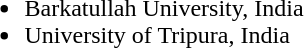<table>
<tr>
<td><br><ul><li>Barkatullah University, India</li><li>University of Tripura, India</li></ul></td>
</tr>
</table>
